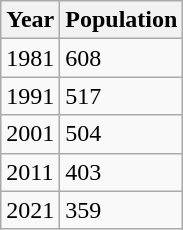<table class=wikitable>
<tr>
<th>Year</th>
<th>Population</th>
</tr>
<tr>
<td>1981</td>
<td>608</td>
</tr>
<tr>
<td>1991</td>
<td>517</td>
</tr>
<tr>
<td>2001</td>
<td>504</td>
</tr>
<tr>
<td>2011</td>
<td>403</td>
</tr>
<tr>
<td>2021</td>
<td>359</td>
</tr>
</table>
